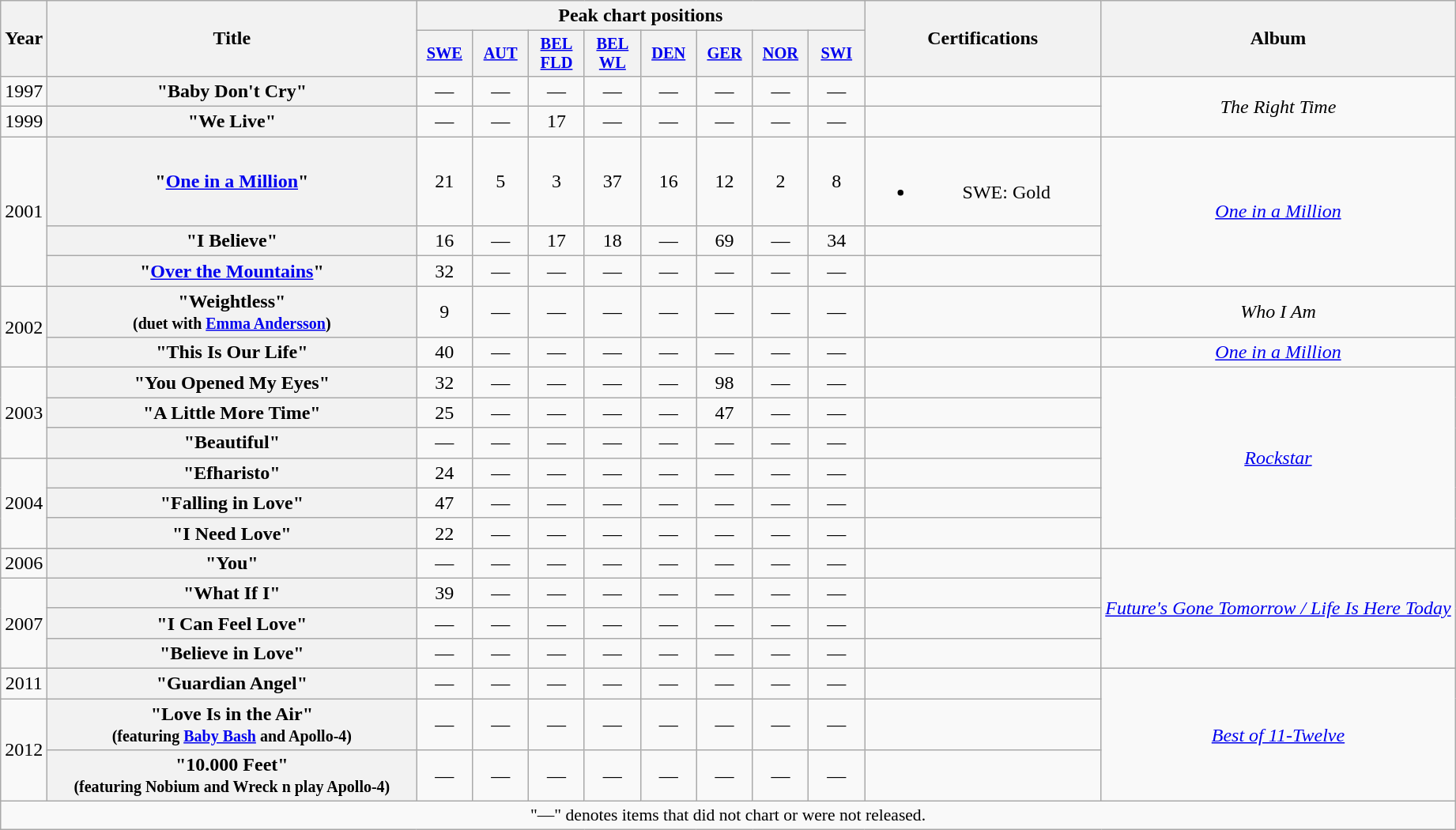<table class="wikitable plainrowheaders" style="text-align:center;">
<tr>
<th scope="col" rowspan="2">Year</th>
<th scope="col" rowspan="2" style="width:19em;">Title</th>
<th scope="col" colspan="8">Peak chart positions</th>
<th scope="col" rowspan="2" style="width:12em;">Certifications</th>
<th scope="col" rowspan="2">Album</th>
</tr>
<tr>
<th style="width:3em;font-size:85%"><a href='#'>SWE</a><br></th>
<th style="width:3em;font-size:85%"><a href='#'>AUT</a><br></th>
<th style="width:3em;font-size:85%"><a href='#'>BEL FLD</a><br></th>
<th style="width:3em;font-size:85%"><a href='#'>BEL WL</a><br></th>
<th style="width:3em;font-size:85%"><a href='#'>DEN</a><br></th>
<th style="width:3em;font-size:85%"><a href='#'>GER</a><br></th>
<th style="width:3em;font-size:85%"><a href='#'>NOR</a><br></th>
<th style="width:3em;font-size:85%"><a href='#'>SWI</a><br></th>
</tr>
<tr>
<td rowspan="1">1997</td>
<th scope="row">"Baby Don't Cry"</th>
<td>—</td>
<td>—</td>
<td>—</td>
<td>—</td>
<td>—</td>
<td>—</td>
<td>—</td>
<td>—</td>
<td></td>
<td rowspan="2"><em>The Right Time</em></td>
</tr>
<tr>
<td rowspan="1">1999</td>
<th scope="row">"We Live"</th>
<td>—</td>
<td>—</td>
<td>17</td>
<td>—</td>
<td>—</td>
<td>—</td>
<td>—</td>
<td>—</td>
<td></td>
</tr>
<tr>
<td rowspan="3">2001</td>
<th scope="row">"<a href='#'>One in a Million</a>"</th>
<td>21</td>
<td>5</td>
<td>3</td>
<td>37</td>
<td>16</td>
<td>12</td>
<td>2</td>
<td>8</td>
<td><br><ul><li>SWE: Gold</li></ul></td>
<td rowspan="3"><em><a href='#'>One in a Million</a></em></td>
</tr>
<tr>
<th scope="row">"I Believe"</th>
<td>16</td>
<td>—</td>
<td>17</td>
<td>18</td>
<td>—</td>
<td>69</td>
<td>—</td>
<td>34</td>
<td></td>
</tr>
<tr>
<th scope="row">"<a href='#'>Over the Mountains</a>"</th>
<td>32</td>
<td>—</td>
<td>—</td>
<td>—</td>
<td>—</td>
<td>—</td>
<td>—</td>
<td>—</td>
<td></td>
</tr>
<tr>
<td rowspan="2">2002</td>
<th scope="row">"Weightless" <br><small>(duet with <a href='#'>Emma Andersson</a>)</small></th>
<td>9</td>
<td>—</td>
<td>—</td>
<td>—</td>
<td>—</td>
<td>—</td>
<td>—</td>
<td>—</td>
<td></td>
<td rowspan="1"><em>Who I Am</em></td>
</tr>
<tr>
<th scope="row">"This Is Our Life"</th>
<td>40</td>
<td>—</td>
<td>—</td>
<td>—</td>
<td>—</td>
<td>—</td>
<td>—</td>
<td>—</td>
<td></td>
<td rowspan="1"><em><a href='#'>One in a Million</a></em></td>
</tr>
<tr>
<td rowspan="3">2003</td>
<th scope="row">"You Opened My Eyes"</th>
<td>32</td>
<td>—</td>
<td>—</td>
<td>—</td>
<td>—</td>
<td>98</td>
<td>—</td>
<td>—</td>
<td></td>
<td rowspan="6"><em><a href='#'>Rockstar</a></em></td>
</tr>
<tr>
<th scope="row">"A Little More Time"</th>
<td>25</td>
<td>—</td>
<td>—</td>
<td>—</td>
<td>—</td>
<td>47</td>
<td>—</td>
<td>—</td>
<td></td>
</tr>
<tr>
<th scope="row">"Beautiful"</th>
<td>—</td>
<td>—</td>
<td>—</td>
<td>—</td>
<td>—</td>
<td>—</td>
<td>—</td>
<td>—</td>
<td></td>
</tr>
<tr>
<td rowspan="3">2004</td>
<th scope="row">"Efharisto"</th>
<td>24</td>
<td>—</td>
<td>—</td>
<td>—</td>
<td>—</td>
<td>—</td>
<td>—</td>
<td>—</td>
<td></td>
</tr>
<tr>
<th scope="row">"Falling in Love"</th>
<td>47</td>
<td>—</td>
<td>—</td>
<td>—</td>
<td>—</td>
<td>—</td>
<td>—</td>
<td>—</td>
<td></td>
</tr>
<tr>
<th scope="row">"I Need Love"</th>
<td>22</td>
<td>—</td>
<td>—</td>
<td>—</td>
<td>—</td>
<td>—</td>
<td>—</td>
<td>—</td>
<td></td>
</tr>
<tr>
<td rowspan="1">2006</td>
<th scope="row">"You"</th>
<td>—</td>
<td>—</td>
<td>—</td>
<td>—</td>
<td>—</td>
<td>—</td>
<td>—</td>
<td>—</td>
<td></td>
<td rowspan="4"><em><a href='#'>Future's Gone Tomorrow / Life Is Here Today</a></em></td>
</tr>
<tr>
<td rowspan="3">2007</td>
<th scope="row">"What If I"</th>
<td>39</td>
<td>—</td>
<td>—</td>
<td>—</td>
<td>—</td>
<td>—</td>
<td>—</td>
<td>—</td>
<td></td>
</tr>
<tr>
<th scope="row">"I Can Feel Love"</th>
<td>—</td>
<td>—</td>
<td>—</td>
<td>—</td>
<td>—</td>
<td>—</td>
<td>—</td>
<td>—</td>
<td></td>
</tr>
<tr>
<th scope="row">"Believe in Love"</th>
<td>—</td>
<td>—</td>
<td>—</td>
<td>—</td>
<td>—</td>
<td>—</td>
<td>—</td>
<td>—</td>
<td></td>
</tr>
<tr>
<td rowspan="1">2011</td>
<th scope="row">"Guardian Angel"</th>
<td>—</td>
<td>—</td>
<td>—</td>
<td>—</td>
<td>—</td>
<td>—</td>
<td>—</td>
<td>—</td>
<td></td>
<td rowspan="3"><em><a href='#'>Best of 11-Twelve</a></em></td>
</tr>
<tr>
<td rowspan="2">2012</td>
<th scope="row">"Love Is in the Air"<br><small>(featuring <a href='#'>Baby Bash</a> and Apollo-4)</small></th>
<td>—</td>
<td>—</td>
<td>—</td>
<td>—</td>
<td>—</td>
<td>—</td>
<td>—</td>
<td>—</td>
<td></td>
</tr>
<tr>
<th scope="row">"10.000 Feet" <br><small>(featuring Nobium and Wreck n play Apollo-4)</small></th>
<td>—</td>
<td>—</td>
<td>—</td>
<td>—</td>
<td>—</td>
<td>—</td>
<td>—</td>
<td>—</td>
<td></td>
</tr>
<tr>
<td colspan="14" style="font-size:90%">"—" denotes items that did not chart or were not released.</td>
</tr>
</table>
